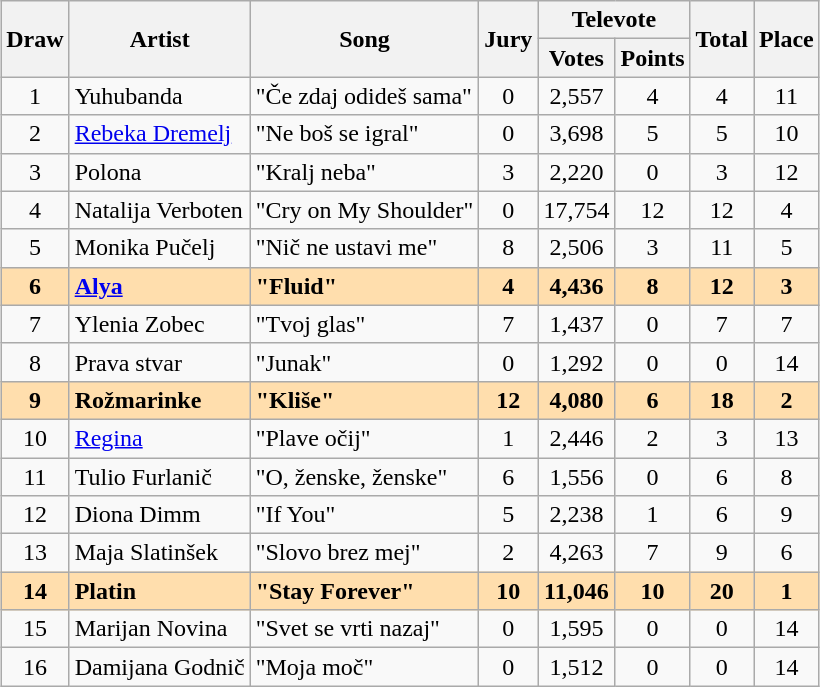<table class="sortable wikitable" style="margin: 1em auto 1em auto; text-align:center">
<tr>
<th rowspan="2">Draw</th>
<th rowspan="2">Artist</th>
<th rowspan="2">Song</th>
<th rowspan="2">Jury</th>
<th colspan="2">Televote</th>
<th rowspan="2">Total</th>
<th rowspan="2">Place</th>
</tr>
<tr>
<th>Votes</th>
<th>Points</th>
</tr>
<tr>
<td>1</td>
<td align="left">Yuhubanda</td>
<td align="left">"Če zdaj odideš sama"</td>
<td>0</td>
<td>2,557</td>
<td>4</td>
<td>4</td>
<td>11</td>
</tr>
<tr>
<td>2</td>
<td align="left"><a href='#'>Rebeka Dremelj</a></td>
<td align="left">"Ne boš se igral"</td>
<td>0</td>
<td>3,698</td>
<td>5</td>
<td>5</td>
<td>10</td>
</tr>
<tr>
<td>3</td>
<td align="left">Polona</td>
<td align="left">"Kralj neba"</td>
<td>3</td>
<td>2,220</td>
<td>0</td>
<td>3</td>
<td>12</td>
</tr>
<tr>
<td>4</td>
<td align="left">Natalija Verboten</td>
<td align="left">"Cry on My Shoulder"</td>
<td>0</td>
<td>17,754</td>
<td>12</td>
<td>12</td>
<td>4</td>
</tr>
<tr>
<td>5</td>
<td align="left">Monika Pučelj</td>
<td align="left">"Nič ne ustavi me"</td>
<td>8</td>
<td>2,506</td>
<td>3</td>
<td>11</td>
<td>5</td>
</tr>
<tr style="font-weight:bold; background:navajowhite;">
<td>6</td>
<td align="left"><a href='#'>Alya</a></td>
<td align="left">"Fluid"</td>
<td>4</td>
<td>4,436</td>
<td>8</td>
<td>12</td>
<td>3</td>
</tr>
<tr>
<td>7</td>
<td align="left">Ylenia Zobec</td>
<td align="left">"Tvoj glas"</td>
<td>7</td>
<td>1,437</td>
<td>0</td>
<td>7</td>
<td>7</td>
</tr>
<tr>
<td>8</td>
<td align="left">Prava stvar</td>
<td align="left">"Junak"</td>
<td>0</td>
<td>1,292</td>
<td>0</td>
<td>0</td>
<td>14</td>
</tr>
<tr style="font-weight:bold; background:navajowhite;">
<td>9</td>
<td align="left">Rožmarinke</td>
<td align="left">"Kliše"</td>
<td>12</td>
<td>4,080</td>
<td>6</td>
<td>18</td>
<td>2</td>
</tr>
<tr>
<td>10</td>
<td align="left"><a href='#'>Regina</a></td>
<td align="left">"Plave očij"</td>
<td>1</td>
<td>2,446</td>
<td>2</td>
<td>3</td>
<td>13</td>
</tr>
<tr>
<td>11</td>
<td align="left">Tulio Furlanič</td>
<td align="left">"O, ženske, ženske"</td>
<td>6</td>
<td>1,556</td>
<td>0</td>
<td>6</td>
<td>8</td>
</tr>
<tr>
<td>12</td>
<td align="left">Diona Dimm</td>
<td align="left">"If You"</td>
<td>5</td>
<td>2,238</td>
<td>1</td>
<td>6</td>
<td>9</td>
</tr>
<tr>
<td>13</td>
<td align="left">Maja Slatinšek</td>
<td align="left">"Slovo brez mej"</td>
<td>2</td>
<td>4,263</td>
<td>7</td>
<td>9</td>
<td>6</td>
</tr>
<tr style="font-weight:bold; background:navajowhite;">
<td>14</td>
<td align="left">Platin</td>
<td align="left">"Stay Forever"</td>
<td>10</td>
<td>11,046</td>
<td>10</td>
<td>20</td>
<td>1</td>
</tr>
<tr>
<td>15</td>
<td align="left">Marijan Novina</td>
<td align="left">"Svet se vrti nazaj"</td>
<td>0</td>
<td>1,595</td>
<td>0</td>
<td>0</td>
<td>14</td>
</tr>
<tr>
<td>16</td>
<td align="left">Damijana Godnič</td>
<td align="left">"Moja moč"</td>
<td>0</td>
<td>1,512</td>
<td>0</td>
<td>0</td>
<td>14</td>
</tr>
</table>
